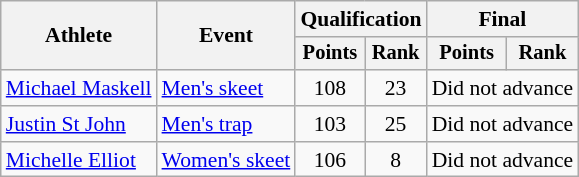<table class="wikitable" style="font-size:90%">
<tr>
<th rowspan=2>Athlete</th>
<th rowspan=2>Event</th>
<th colspan=2>Qualification</th>
<th colspan=2>Final</th>
</tr>
<tr style="font-size:95%">
<th>Points</th>
<th>Rank</th>
<th>Points</th>
<th>Rank</th>
</tr>
<tr align=center>
<td align=left><a href='#'>Michael Maskell</a></td>
<td align=left><a href='#'>Men's skeet</a></td>
<td>108</td>
<td>23</td>
<td colspan=2>Did not advance</td>
</tr>
<tr align=center>
<td align=left><a href='#'>Justin St John</a></td>
<td align=left><a href='#'>Men's trap</a></td>
<td>103</td>
<td>25</td>
<td colspan=2>Did not advance</td>
</tr>
<tr align=center>
<td align=left><a href='#'>Michelle Elliot</a></td>
<td align=left><a href='#'>Women's skeet</a></td>
<td>106</td>
<td>8</td>
<td colspan=2>Did not advance</td>
</tr>
</table>
